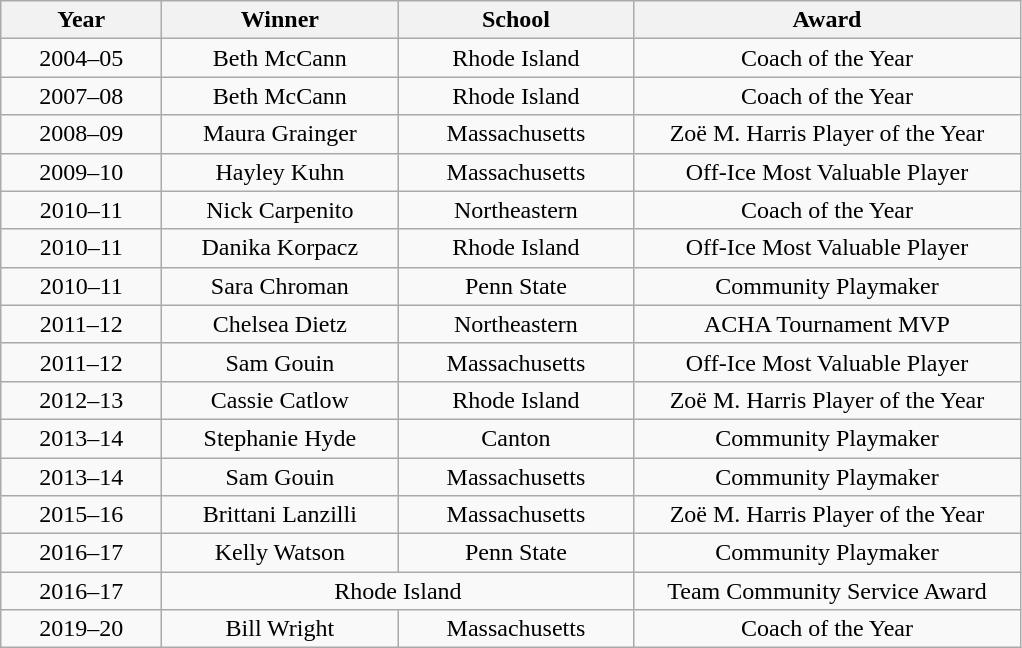<table class="wikitable" style="text-align: center;">
<tr>
<th scope="col" width="100px">Year</th>
<th scope="col" width="150px">Winner</th>
<th scope="col" width="150px">School</th>
<th scope="col" width="250px">Award</th>
</tr>
<tr>
<td>2004–05</td>
<td>Beth McCann</td>
<td>Rhode Island</td>
<td>Coach of the Year</td>
</tr>
<tr>
<td>2007–08</td>
<td>Beth McCann</td>
<td>Rhode Island</td>
<td>Coach of the Year</td>
</tr>
<tr>
<td>2008–09</td>
<td>Maura Grainger</td>
<td>Massachusetts</td>
<td>Zoë M. Harris Player of the Year</td>
</tr>
<tr>
<td>2009–10</td>
<td>Hayley Kuhn</td>
<td>Massachusetts</td>
<td>Off-Ice Most Valuable Player</td>
</tr>
<tr>
<td>2010–11</td>
<td>Nick Carpenito</td>
<td>Northeastern</td>
<td>Coach of the Year</td>
</tr>
<tr>
<td>2010–11</td>
<td>Danika Korpacz</td>
<td>Rhode Island</td>
<td>Off-Ice Most Valuable Player</td>
</tr>
<tr>
<td>2010–11</td>
<td>Sara Chroman</td>
<td>Penn State</td>
<td>Community Playmaker</td>
</tr>
<tr>
<td>2011–12</td>
<td>Chelsea Dietz</td>
<td>Northeastern</td>
<td>ACHA Tournament MVP</td>
</tr>
<tr>
<td>2011–12</td>
<td>Sam Gouin</td>
<td>Massachusetts</td>
<td>Off-Ice Most Valuable Player</td>
</tr>
<tr>
<td>2012–13</td>
<td>Cassie Catlow</td>
<td>Rhode Island</td>
<td>Zoë M. Harris Player of the Year</td>
</tr>
<tr>
<td>2013–14</td>
<td>Stephanie Hyde</td>
<td>Canton</td>
<td>Community Playmaker</td>
</tr>
<tr>
<td>2013–14</td>
<td>Sam Gouin</td>
<td>Massachusetts</td>
<td>Community Playmaker</td>
</tr>
<tr>
<td>2015–16</td>
<td>Brittani Lanzilli</td>
<td>Massachusetts</td>
<td>Zoë M. Harris Player of the Year</td>
</tr>
<tr>
<td>2016–17</td>
<td>Kelly Watson</td>
<td>Penn State</td>
<td>Community Playmaker</td>
</tr>
<tr>
<td>2016–17</td>
<td colspan="2">Rhode Island</td>
<td>Team Community Service Award</td>
</tr>
<tr>
<td>2019–20</td>
<td>Bill Wright</td>
<td>Massachusetts</td>
<td>Coach of the Year</td>
</tr>
</table>
